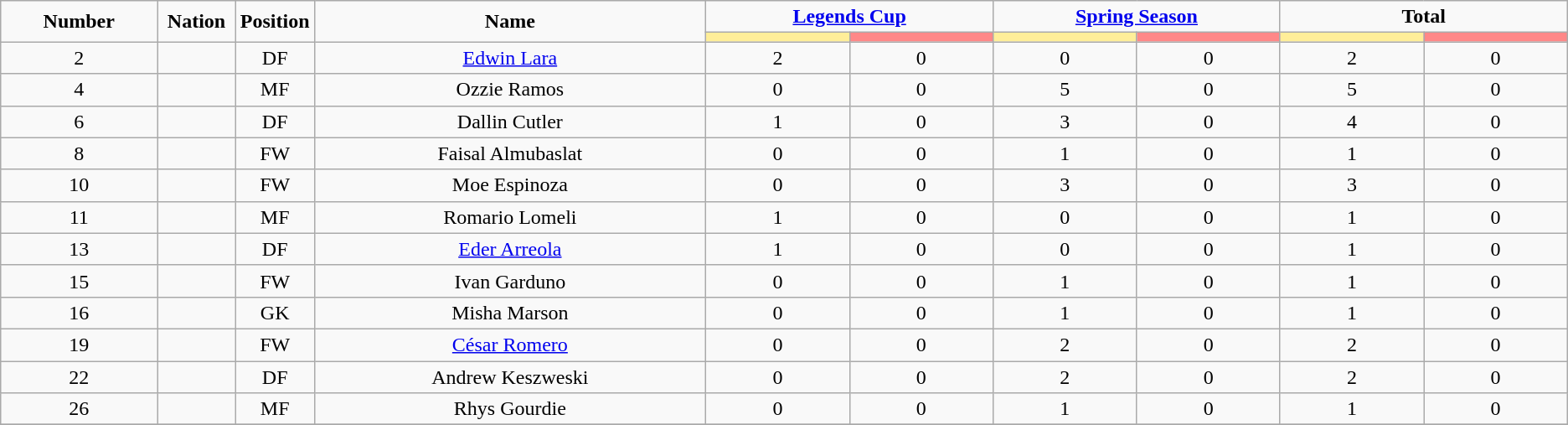<table class="wikitable" style="text-align:center;">
<tr>
<td rowspan="2"  style="width:10%; text-align:center;"><strong>Number</strong></td>
<td rowspan="2"  style="width:5%; text-align:center;"><strong>Nation</strong></td>
<td rowspan="2"  style="width:5%; text-align:center;"><strong>Position</strong></td>
<td rowspan="2"  style="width:25%; text-align:center;"><strong>Name</strong></td>
<td colspan="2" style="text-align:center;"><strong><a href='#'>Legends Cup</a></strong></td>
<td colspan="2" style="text-align:center;"><strong><a href='#'>Spring Season</a></strong></td>
<td colspan="2" style="text-align:center;"><strong>Total</strong></td>
</tr>
<tr>
<th style="width:60px; background:#fe9;"></th>
<th style="width:60px; background:#ff8888;"></th>
<th style="width:60px; background:#fe9;"></th>
<th style="width:60px; background:#ff8888;"></th>
<th style="width:60px; background:#fe9;"></th>
<th style="width:60px; background:#ff8888;"></th>
</tr>
<tr>
<td>2</td>
<td></td>
<td>DF</td>
<td><a href='#'>Edwin Lara</a></td>
<td>2</td>
<td>0</td>
<td>0</td>
<td>0</td>
<td>2</td>
<td>0</td>
</tr>
<tr>
<td>4</td>
<td></td>
<td>MF</td>
<td>Ozzie Ramos</td>
<td>0</td>
<td>0</td>
<td>5</td>
<td>0</td>
<td>5</td>
<td>0</td>
</tr>
<tr>
<td>6</td>
<td></td>
<td>DF</td>
<td>Dallin Cutler</td>
<td>1</td>
<td>0</td>
<td>3</td>
<td>0</td>
<td>4</td>
<td>0</td>
</tr>
<tr>
<td>8</td>
<td></td>
<td>FW</td>
<td>Faisal Almubaslat</td>
<td>0</td>
<td>0</td>
<td>1</td>
<td>0</td>
<td>1</td>
<td>0</td>
</tr>
<tr>
<td>10</td>
<td></td>
<td>FW</td>
<td>Moe Espinoza</td>
<td>0</td>
<td>0</td>
<td>3</td>
<td>0</td>
<td>3</td>
<td>0</td>
</tr>
<tr>
<td>11</td>
<td></td>
<td>MF</td>
<td>Romario Lomeli</td>
<td>1</td>
<td>0</td>
<td>0</td>
<td>0</td>
<td>1</td>
<td>0</td>
</tr>
<tr>
<td>13</td>
<td></td>
<td>DF</td>
<td><a href='#'>Eder Arreola</a></td>
<td>1</td>
<td>0</td>
<td>0</td>
<td>0</td>
<td>1</td>
<td>0</td>
</tr>
<tr>
<td>15</td>
<td></td>
<td>FW</td>
<td>Ivan Garduno</td>
<td>0</td>
<td>0</td>
<td>1</td>
<td>0</td>
<td>1</td>
<td>0</td>
</tr>
<tr>
<td>16</td>
<td></td>
<td>GK</td>
<td>Misha Marson</td>
<td>0</td>
<td>0</td>
<td>1</td>
<td>0</td>
<td>1</td>
<td>0</td>
</tr>
<tr>
<td>19</td>
<td></td>
<td>FW</td>
<td><a href='#'>César Romero</a></td>
<td>0</td>
<td>0</td>
<td>2</td>
<td>0</td>
<td>2</td>
<td>0</td>
</tr>
<tr>
<td>22</td>
<td></td>
<td>DF</td>
<td>Andrew Keszweski</td>
<td>0</td>
<td>0</td>
<td>2</td>
<td>0</td>
<td>2</td>
<td>0</td>
</tr>
<tr>
<td>26</td>
<td></td>
<td>MF</td>
<td>Rhys Gourdie</td>
<td>0</td>
<td>0</td>
<td>1</td>
<td>0</td>
<td>1</td>
<td>0</td>
</tr>
<tr>
</tr>
</table>
